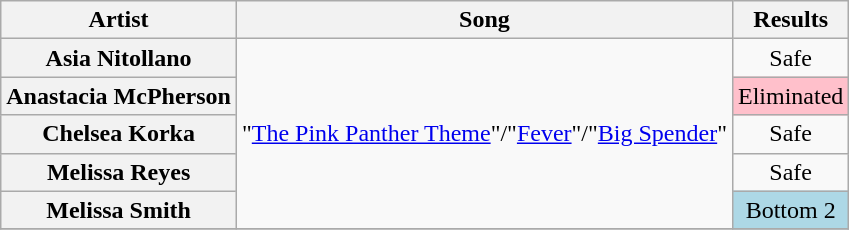<table class="wikitable plainrowheaders" style="text-align:center;">
<tr>
<th scope="col">Artist</th>
<th scope="col">Song</th>
<th scope="col">Results</th>
</tr>
<tr>
<th scope="row">Asia Nitollano</th>
<td rowspan="5">"<a href='#'>The Pink Panther Theme</a>"/"<a href='#'>Fever</a>"/"<a href='#'>Big Spender</a>"</td>
<td>Safe</td>
</tr>
<tr>
<th scope="row">Anastacia McPherson</th>
<td style="background:pink;">Eliminated</td>
</tr>
<tr>
<th scope="row">Chelsea Korka</th>
<td>Safe</td>
</tr>
<tr>
<th scope="row">Melissa Reyes</th>
<td>Safe</td>
</tr>
<tr>
<th scope="row">Melissa Smith</th>
<td style="background:lightblue;">Bottom 2</td>
</tr>
<tr>
</tr>
</table>
